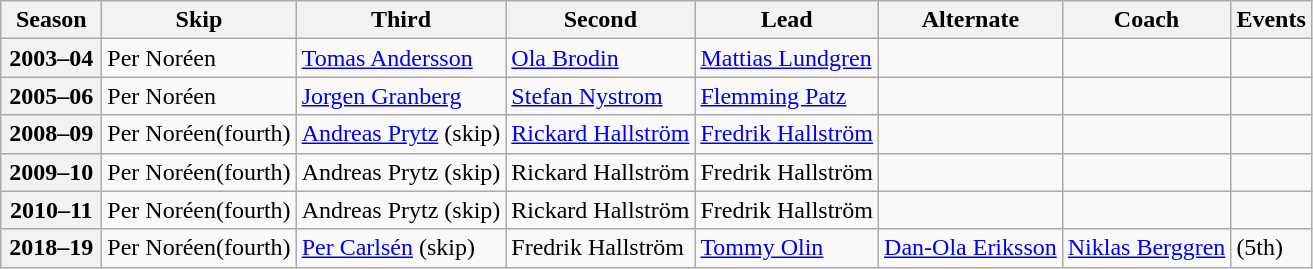<table class="wikitable">
<tr>
<th scope="col" width=60>Season</th>
<th scope="col">Skip</th>
<th scope="col">Third</th>
<th scope="col">Second</th>
<th scope="col">Lead</th>
<th scope="col">Alternate</th>
<th scope="col">Coach</th>
<th scope="col">Events</th>
</tr>
<tr>
<th scope="row">2003–04</th>
<td>Per Noréen</td>
<td><a href='#'>Tomas Andersson</a></td>
<td><a href='#'>Ola Brodin</a></td>
<td><a href='#'>Mattias Lundgren</a></td>
<td></td>
<td></td>
<td></td>
</tr>
<tr>
<th scope="row">2005–06</th>
<td>Per Noréen</td>
<td><a href='#'>Jorgen Granberg</a></td>
<td><a href='#'>Stefan Nystrom</a></td>
<td><a href='#'>Flemming Patz</a></td>
<td></td>
<td></td>
<td></td>
</tr>
<tr>
<th scope="row">2008–09</th>
<td>Per Noréen(fourth)</td>
<td><a href='#'>Andreas Prytz</a> (skip)</td>
<td><a href='#'>Rickard Hallström</a></td>
<td><a href='#'>Fredrik Hallström</a></td>
<td></td>
<td></td>
<td></td>
</tr>
<tr>
<th scope="row">2009–10</th>
<td>Per Noréen(fourth)</td>
<td>Andreas Prytz (skip)</td>
<td>Rickard Hallström</td>
<td>Fredrik Hallström</td>
<td></td>
<td></td>
<td></td>
</tr>
<tr>
<th scope="row">2010–11</th>
<td>Per Noréen(fourth)</td>
<td>Andreas Prytz (skip)</td>
<td>Rickard Hallström</td>
<td>Fredrik Hallström</td>
<td></td>
<td></td>
<td></td>
</tr>
<tr>
<th scope="row">2018–19</th>
<td>Per Noréen(fourth)</td>
<td><a href='#'>Per Carlsén</a> (skip)</td>
<td>Fredrik Hallström</td>
<td><a href='#'>Tommy Olin</a></td>
<td><a href='#'>Dan-Ola Eriksson</a></td>
<td><a href='#'>Niklas Berggren</a></td>
<td> (5th)</td>
</tr>
</table>
